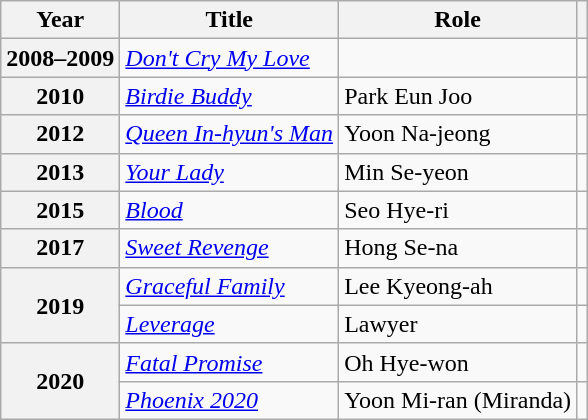<table class="wikitable plainrowheaders sortable">
<tr>
<th scope="col">Year</th>
<th scope="col">Title</th>
<th scope="col">Role</th>
<th scope="col" class="unsortable"></th>
</tr>
<tr>
<th scope="row">2008–2009</th>
<td><em><a href='#'>Don't Cry My Love</a></em></td>
<td></td>
<td style="text-align:center"></td>
</tr>
<tr>
<th scope="row">2010</th>
<td><em><a href='#'>Birdie Buddy</a></em></td>
<td>Park Eun Joo</td>
<td style="text-align:center"></td>
</tr>
<tr>
<th scope="row">2012</th>
<td><em><a href='#'>Queen In-hyun's Man</a></em></td>
<td>Yoon Na-jeong</td>
<td style="text-align:center"></td>
</tr>
<tr>
<th scope="row">2013</th>
<td><em><a href='#'>Your Lady</a></em></td>
<td>Min Se-yeon</td>
<td style="text-align:center"></td>
</tr>
<tr>
<th scope="row">2015</th>
<td><em><a href='#'>Blood</a></em></td>
<td>Seo Hye-ri</td>
<td style="text-align:center"></td>
</tr>
<tr>
<th scope="row">2017</th>
<td><em><a href='#'>Sweet Revenge</a></em></td>
<td>Hong Se-na</td>
<td style="text-align:center"></td>
</tr>
<tr>
<th scope="row" rowspan="2">2019</th>
<td><em><a href='#'>Graceful Family</a></em></td>
<td>Lee Kyeong-ah</td>
<td style="text-align:center"></td>
</tr>
<tr>
<td><em><a href='#'>Leverage</a></em></td>
<td>Lawyer</td>
<td style="text-align:center"></td>
</tr>
<tr>
<th scope="row" rowspan="2">2020</th>
<td><em><a href='#'>Fatal Promise</a></em></td>
<td>Oh Hye-won</td>
<td style="text-align:center"></td>
</tr>
<tr>
<td><em><a href='#'>Phoenix 2020</a></em></td>
<td>Yoon Mi-ran (Miranda)</td>
<td style="text-align:center"></td>
</tr>
</table>
